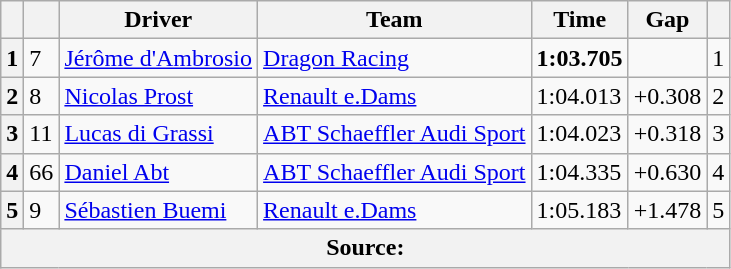<table class="wikitable">
<tr>
<th></th>
<th></th>
<th>Driver</th>
<th>Team</th>
<th>Time</th>
<th>Gap</th>
<th></th>
</tr>
<tr>
<th>1</th>
<td>7</td>
<td> <a href='#'>Jérôme d'Ambrosio</a></td>
<td><a href='#'>Dragon Racing</a></td>
<td><strong>1:03.705</strong></td>
<td></td>
<td>1</td>
</tr>
<tr>
<th>2</th>
<td>8</td>
<td> <a href='#'>Nicolas Prost</a></td>
<td><a href='#'>Renault e.Dams</a></td>
<td>1:04.013</td>
<td>+0.308</td>
<td>2</td>
</tr>
<tr>
<th>3</th>
<td>11</td>
<td> <a href='#'>Lucas di Grassi</a></td>
<td><a href='#'>ABT Schaeffler Audi Sport</a></td>
<td>1:04.023</td>
<td>+0.318</td>
<td>3</td>
</tr>
<tr>
<th>4</th>
<td>66</td>
<td> <a href='#'>Daniel Abt</a></td>
<td><a href='#'>ABT Schaeffler Audi Sport</a></td>
<td>1:04.335</td>
<td>+0.630</td>
<td>4</td>
</tr>
<tr>
<th>5</th>
<td>9</td>
<td> <a href='#'>Sébastien Buemi</a></td>
<td><a href='#'>Renault e.Dams</a></td>
<td>1:05.183</td>
<td>+1.478</td>
<td>5</td>
</tr>
<tr>
<th colspan="7">Source:</th>
</tr>
</table>
